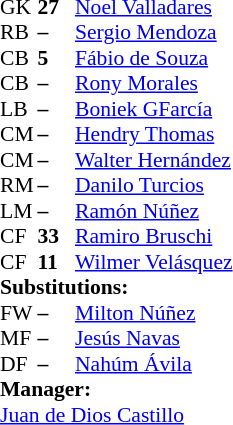<table style="font-size: 90%" cellspacing="0" cellpadding="0">
<tr>
<td colspan=4></td>
</tr>
<tr>
<th width="25"></th>
<th width="25"></th>
</tr>
<tr>
<td>GK</td>
<td><strong>27</strong></td>
<td> <a href='#'>Noel Valladares</a></td>
<td></td>
<td></td>
</tr>
<tr>
<td>RB</td>
<td><strong>–</strong></td>
<td> <a href='#'>Sergio Mendoza</a></td>
</tr>
<tr>
<td>CB</td>
<td><strong>5</strong></td>
<td> <a href='#'>Fábio de Souza</a></td>
<td></td>
<td></td>
</tr>
<tr>
<td>CB</td>
<td><strong>–</strong></td>
<td> <a href='#'>Rony Morales</a></td>
</tr>
<tr>
<td>LB</td>
<td><strong>–</strong></td>
<td> <a href='#'>Boniek GFarcía</a></td>
<td></td>
<td></td>
</tr>
<tr>
<td>CM</td>
<td><strong>–</strong></td>
<td> <a href='#'>Hendry Thomas</a></td>
<td></td>
<td></td>
</tr>
<tr>
<td>CM</td>
<td><strong>–</strong></td>
<td> <a href='#'>Walter Hernández</a></td>
</tr>
<tr>
<td>RM</td>
<td><strong>–</strong></td>
<td> <a href='#'>Danilo Turcios</a></td>
<td></td>
<td></td>
</tr>
<tr>
<td>LM</td>
<td><strong>–</strong></td>
<td> <a href='#'>Ramón Núñez</a></td>
</tr>
<tr>
<td>CF</td>
<td><strong>33</strong></td>
<td> <a href='#'>Ramiro Bruschi</a></td>
</tr>
<tr>
<td>CF</td>
<td><strong>11</strong></td>
<td> <a href='#'>Wilmer Velásquez</a></td>
<td></td>
<td></td>
</tr>
<tr>
<td colspan=3><strong>Substitutions:</strong></td>
</tr>
<tr>
<td>FW</td>
<td><strong>–</strong></td>
<td> <a href='#'>Milton Núñez</a></td>
<td></td>
<td></td>
</tr>
<tr>
<td>MF</td>
<td><strong>–</strong></td>
<td> <a href='#'>Jesús Navas</a></td>
<td></td>
<td></td>
</tr>
<tr>
<td>DF</td>
<td><strong>–</strong></td>
<td> <a href='#'>Nahúm Ávila</a></td>
<td></td>
<td></td>
</tr>
<tr>
<td colspan=3><strong>Manager:</strong></td>
</tr>
<tr>
<td colspan=3> <a href='#'>Juan de Dios Castillo</a></td>
</tr>
</table>
